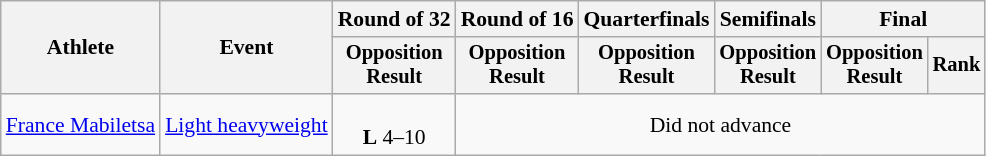<table class="wikitable" style="font-size:90%">
<tr>
<th rowspan="2">Athlete</th>
<th rowspan="2">Event</th>
<th>Round of 32</th>
<th>Round of 16</th>
<th>Quarterfinals</th>
<th>Semifinals</th>
<th colspan=2>Final</th>
</tr>
<tr style="font-size:95%">
<th>Opposition<br>Result</th>
<th>Opposition<br>Result</th>
<th>Opposition<br>Result</th>
<th>Opposition<br>Result</th>
<th>Opposition<br>Result</th>
<th>Rank</th>
</tr>
<tr align=center>
<td align=left><a href='#'>France Mabiletsa</a></td>
<td align=left><a href='#'>Light heavyweight</a></td>
<td><br><strong>L</strong> 4–10</td>
<td colspan=5>Did not advance</td>
</tr>
</table>
